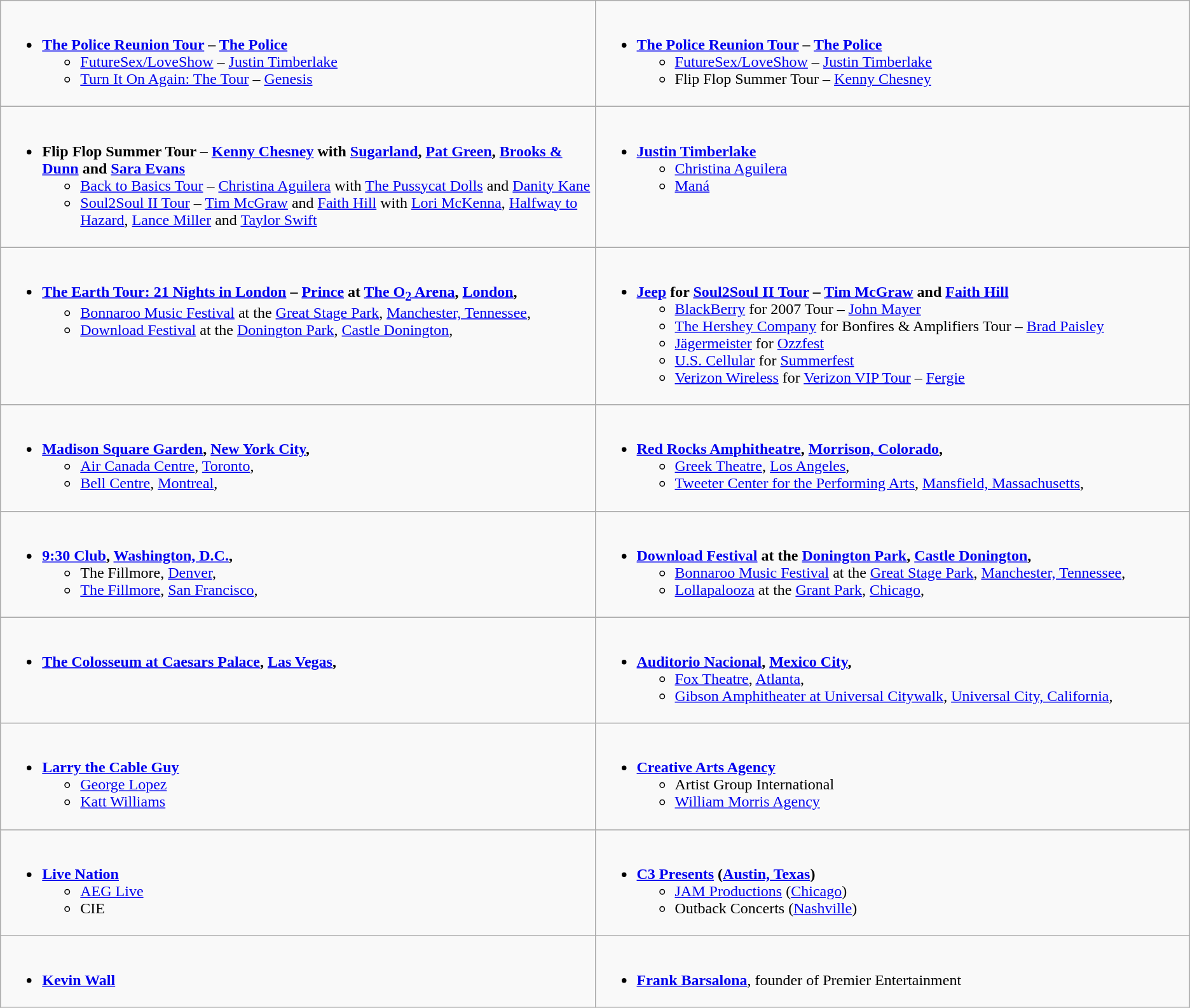<table class="wikitable">
<tr>
<td style="vertical-align:top;" width="50%"><br><ul><li><strong><a href='#'>The Police Reunion Tour</a> – <a href='#'>The Police</a></strong><ul><li><a href='#'>FutureSex/LoveShow</a> – <a href='#'>Justin Timberlake</a></li><li><a href='#'>Turn It On Again: The Tour</a> – <a href='#'>Genesis</a></li></ul></li></ul></td>
<td style="vertical-align:top;" width="50%"><br><ul><li><strong><a href='#'>The Police Reunion Tour</a> – <a href='#'>The Police</a></strong><ul><li><a href='#'>FutureSex/LoveShow</a> – <a href='#'>Justin Timberlake</a></li><li>Flip Flop Summer Tour – <a href='#'>Kenny Chesney</a></li></ul></li></ul></td>
</tr>
<tr>
<td style="vertical-align:top;" width="50%"><br><ul><li><strong>Flip Flop Summer Tour – <a href='#'>Kenny Chesney</a> with <a href='#'>Sugarland</a>, <a href='#'>Pat Green</a>, <a href='#'>Brooks & Dunn</a> and <a href='#'>Sara Evans</a></strong><ul><li><a href='#'>Back to Basics Tour</a> – <a href='#'>Christina Aguilera</a> with <a href='#'>The Pussycat Dolls</a> and <a href='#'>Danity Kane</a></li><li><a href='#'>Soul2Soul II Tour</a> – <a href='#'>Tim McGraw</a> and <a href='#'>Faith Hill</a> with <a href='#'>Lori McKenna</a>, <a href='#'>Halfway to Hazard</a>, <a href='#'>Lance Miller</a> and <a href='#'>Taylor Swift</a></li></ul></li></ul></td>
<td style="vertical-align:top;" width="50%"><br><ul><li><strong><a href='#'>Justin Timberlake</a></strong><ul><li><a href='#'>Christina Aguilera</a></li><li><a href='#'>Maná</a></li></ul></li></ul></td>
</tr>
<tr>
<td style="vertical-align:top;" width="50%"><br><ul><li><strong><a href='#'>The Earth Tour: 21 Nights in London</a> – <a href='#'>Prince</a> at <a href='#'>The O<sub>2</sub> Arena</a>, <a href='#'>London</a>, </strong><ul><li><a href='#'>Bonnaroo Music Festival</a> at the <a href='#'>Great Stage Park</a>, <a href='#'>Manchester, Tennessee</a>, </li><li><a href='#'>Download Festival</a> at the <a href='#'>Donington Park</a>, <a href='#'>Castle Donington</a>, </li></ul></li></ul></td>
<td style="vertical-align:top;" width="50%"><br><ul><li><strong><a href='#'>Jeep</a> for <a href='#'>Soul2Soul II Tour</a> – <a href='#'>Tim McGraw</a> and <a href='#'>Faith Hill</a></strong><ul><li><a href='#'>BlackBerry</a> for 2007 Tour – <a href='#'>John Mayer</a></li><li><a href='#'>The Hershey Company</a> for Bonfires & Amplifiers Tour – <a href='#'>Brad Paisley</a></li><li><a href='#'>Jägermeister</a> for <a href='#'>Ozzfest</a></li><li><a href='#'>U.S. Cellular</a> for <a href='#'>Summerfest</a></li><li><a href='#'>Verizon Wireless</a> for <a href='#'>Verizon VIP Tour</a> – <a href='#'>Fergie</a></li></ul></li></ul></td>
</tr>
<tr>
<td style="vertical-align:top;" width="50%"><br><ul><li><strong><a href='#'>Madison Square Garden</a>, <a href='#'>New York City</a>, </strong><ul><li><a href='#'>Air Canada Centre</a>, <a href='#'>Toronto</a>, </li><li><a href='#'>Bell Centre</a>, <a href='#'>Montreal</a>, </li></ul></li></ul></td>
<td style="vertical-align:top;" width="50%"><br><ul><li><strong><a href='#'>Red Rocks Amphitheatre</a>, <a href='#'>Morrison, Colorado</a>, </strong><ul><li><a href='#'>Greek Theatre</a>, <a href='#'>Los Angeles</a>, </li><li><a href='#'>Tweeter Center for the Performing Arts</a>, <a href='#'>Mansfield, Massachusetts</a>, </li></ul></li></ul></td>
</tr>
<tr>
<td style="vertical-align:top;" width="50%"><br><ul><li><strong><a href='#'>9:30 Club</a>, <a href='#'>Washington, D.C.</a>, </strong><ul><li>The Fillmore, <a href='#'>Denver</a>, </li><li><a href='#'>The Fillmore</a>, <a href='#'>San Francisco</a>, </li></ul></li></ul></td>
<td style="vertical-align:top;" width="50%"><br><ul><li><strong><a href='#'>Download Festival</a> at the <a href='#'>Donington Park</a>, <a href='#'>Castle Donington</a>, </strong><ul><li><a href='#'>Bonnaroo Music Festival</a> at the <a href='#'>Great Stage Park</a>, <a href='#'>Manchester, Tennessee</a>, </li><li><a href='#'>Lollapalooza</a> at the <a href='#'>Grant Park</a>, <a href='#'>Chicago</a>, </li></ul></li></ul></td>
</tr>
<tr>
<td style="vertical-align:top;" width="50%"><br><ul><li><strong><a href='#'>The Colosseum at Caesars Palace</a>, <a href='#'>Las Vegas</a>, </strong></li></ul></td>
<td style="vertical-align:top;" width="50%"><br><ul><li><strong><a href='#'>Auditorio Nacional</a>, <a href='#'>Mexico City</a>, </strong><ul><li><a href='#'>Fox Theatre</a>, <a href='#'>Atlanta</a>, </li><li><a href='#'>Gibson Amphitheater at Universal Citywalk</a>, <a href='#'>Universal City, California</a>, </li></ul></li></ul></td>
</tr>
<tr>
<td style="vertical-align:top;" width="50%"><br><ul><li><strong><a href='#'>Larry the Cable Guy</a></strong><ul><li><a href='#'>George Lopez</a></li><li><a href='#'>Katt Williams</a></li></ul></li></ul></td>
<td style="vertical-align:top;" width="50%"><br><ul><li><strong><a href='#'>Creative Arts Agency</a></strong><ul><li>Artist Group International</li><li><a href='#'>William Morris Agency</a></li></ul></li></ul></td>
</tr>
<tr>
<td style="vertical-align:top;" width="50%"><br><ul><li><strong><a href='#'>Live Nation</a></strong><ul><li><a href='#'>AEG Live</a></li><li>CIE</li></ul></li></ul></td>
<td style="vertical-align:top;" width="50%"><br><ul><li><strong><a href='#'>C3 Presents</a> (<a href='#'>Austin, Texas</a>)</strong><ul><li><a href='#'>JAM Productions</a> (<a href='#'>Chicago</a>)</li><li>Outback Concerts (<a href='#'>Nashville</a>)</li></ul></li></ul></td>
</tr>
<tr>
<td style="vertical-align:top;" width="50%"><br><ul><li><strong><a href='#'>Kevin Wall</a></strong></li></ul></td>
<td style="vertical-align:top;" width="50%"><br><ul><li><strong><a href='#'>Frank Barsalona</a></strong>, founder of Premier Entertainment</li></ul></td>
</tr>
</table>
